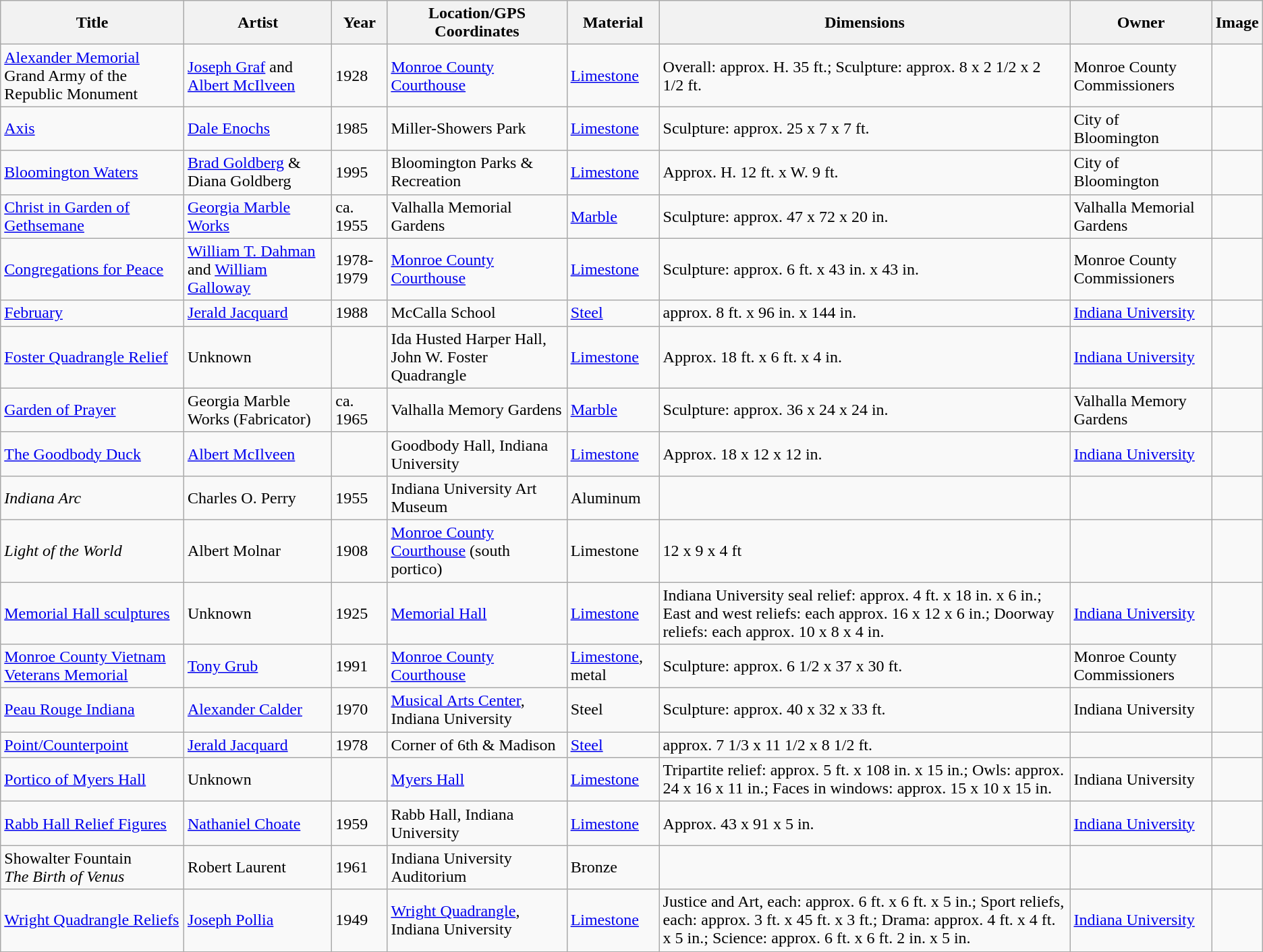<table class="wikitable sortable">
<tr>
<th>Title</th>
<th>Artist</th>
<th>Year</th>
<th>Location/GPS Coordinates</th>
<th>Material</th>
<th>Dimensions</th>
<th>Owner</th>
<th>Image</th>
</tr>
<tr>
<td><a href='#'>Alexander Memorial</a><br>Grand Army of the Republic Monument</td>
<td><a href='#'>Joseph Graf</a> and <a href='#'>Albert McIlveen</a></td>
<td>1928</td>
<td><a href='#'>Monroe County Courthouse</a></td>
<td><a href='#'>Limestone</a></td>
<td>Overall: approx. H. 35 ft.; Sculpture: approx. 8 x 2 1/2 x 2 1/2 ft.</td>
<td>Monroe County Commissioners</td>
<td></td>
</tr>
<tr>
<td><a href='#'>Axis</a></td>
<td><a href='#'>Dale Enochs</a></td>
<td>1985</td>
<td>Miller-Showers Park </td>
<td><a href='#'>Limestone</a></td>
<td>Sculpture: approx. 25 x 7 x 7 ft.</td>
<td>City of Bloomington</td>
<td></td>
</tr>
<tr>
<td><a href='#'>Bloomington Waters</a></td>
<td><a href='#'>Brad Goldberg</a> & Diana Goldberg</td>
<td>1995</td>
<td>Bloomington Parks & Recreation </td>
<td><a href='#'>Limestone</a></td>
<td>Approx. H. 12 ft. x W. 9 ft.</td>
<td>City of Bloomington</td>
<td></td>
</tr>
<tr>
<td><a href='#'>Christ in Garden of Gethsemane</a></td>
<td><a href='#'>Georgia Marble Works</a></td>
<td>ca. 1955</td>
<td>Valhalla Memorial Gardens</td>
<td><a href='#'>Marble</a></td>
<td>Sculpture: approx. 47 x 72 x 20 in.</td>
<td>Valhalla Memorial Gardens</td>
<td></td>
</tr>
<tr>
<td><a href='#'>Congregations for Peace</a></td>
<td><a href='#'>William T. Dahman</a> and <a href='#'>William Galloway</a></td>
<td>1978-1979</td>
<td><a href='#'>Monroe County Courthouse</a></td>
<td><a href='#'>Limestone</a></td>
<td>Sculpture: approx. 6 ft. x 43 in. x 43 in.</td>
<td>Monroe County Commissioners</td>
<td></td>
</tr>
<tr>
<td><a href='#'>February</a></td>
<td><a href='#'>Jerald Jacquard</a></td>
<td>1988</td>
<td>McCalla School </td>
<td><a href='#'>Steel</a></td>
<td>approx. 8 ft. x 96 in. x 144 in.</td>
<td><a href='#'>Indiana University</a></td>
<td></td>
</tr>
<tr>
<td><a href='#'>Foster Quadrangle Relief</a></td>
<td>Unknown</td>
<td></td>
<td>Ida Husted Harper Hall, John W. Foster Quadrangle</td>
<td><a href='#'>Limestone</a></td>
<td>Approx. 18 ft. x 6 ft. x 4 in.</td>
<td><a href='#'>Indiana University</a></td>
<td></td>
</tr>
<tr>
<td><a href='#'>Garden of Prayer</a></td>
<td>Georgia Marble Works (Fabricator)</td>
<td>ca. 1965</td>
<td>Valhalla Memory Gardens</td>
<td><a href='#'>Marble</a></td>
<td>Sculpture: approx. 36 x 24 x 24 in.</td>
<td>Valhalla Memory Gardens</td>
<td></td>
</tr>
<tr>
<td><a href='#'>The Goodbody Duck</a></td>
<td><a href='#'>Albert McIlveen</a></td>
<td></td>
<td>Goodbody Hall, Indiana University</td>
<td><a href='#'>Limestone</a></td>
<td>Approx. 18 x 12 x 12 in.</td>
<td><a href='#'>Indiana University</a></td>
<td></td>
</tr>
<tr>
<td><em>Indiana Arc</em></td>
<td>Charles O. Perry</td>
<td>1955</td>
<td>Indiana University Art Museum</td>
<td>Aluminum</td>
<td></td>
<td></td>
<td></td>
</tr>
<tr>
<td><em>Light of the World</em></td>
<td>Albert Molnar</td>
<td>1908</td>
<td><a href='#'>Monroe County Courthouse</a> (south portico)</td>
<td>Limestone</td>
<td>12 x 9 x 4 ft</td>
<td></td>
<td></td>
</tr>
<tr>
<td><a href='#'>Memorial Hall sculptures</a></td>
<td>Unknown</td>
<td>1925</td>
<td><a href='#'>Memorial Hall</a></td>
<td><a href='#'>Limestone</a></td>
<td>Indiana University seal relief: approx. 4 ft. x 18 in. x 6 in.; East and west reliefs: each approx. 16 x 12 x 6 in.; Doorway reliefs: each approx. 10 x 8 x 4 in.</td>
<td><a href='#'>Indiana University</a></td>
<td></td>
</tr>
<tr>
<td><a href='#'>Monroe County Vietnam Veterans Memorial</a></td>
<td><a href='#'>Tony Grub</a></td>
<td>1991</td>
<td><a href='#'>Monroe County Courthouse</a></td>
<td><a href='#'>Limestone</a>, metal</td>
<td>Sculpture: approx. 6 1/2 x 37 x 30 ft.</td>
<td>Monroe County Commissioners</td>
<td></td>
</tr>
<tr>
<td><a href='#'>Peau Rouge Indiana</a></td>
<td><a href='#'>Alexander Calder</a></td>
<td>1970</td>
<td><a href='#'>Musical Arts Center</a>, Indiana University </td>
<td>Steel</td>
<td>Sculpture: approx. 40 x 32 x 33 ft.</td>
<td>Indiana University</td>
<td></td>
</tr>
<tr>
<td><a href='#'>Point/Counterpoint</a></td>
<td><a href='#'>Jerald Jacquard</a></td>
<td>1978</td>
<td>Corner of 6th & Madison </td>
<td><a href='#'>Steel</a></td>
<td>approx. 7 1/3 x 11 1/2 x 8 1/2 ft.</td>
<td></td>
<td></td>
</tr>
<tr>
<td><a href='#'>Portico of Myers Hall</a></td>
<td>Unknown</td>
<td></td>
<td><a href='#'>Myers Hall</a></td>
<td><a href='#'>Limestone</a></td>
<td>Tripartite relief: approx. 5 ft. x 108 in. x 15 in.; Owls: approx. 24 x 16 x 11 in.; Faces in windows: approx. 15 x 10 x 15 in.</td>
<td>Indiana University</td>
<td></td>
</tr>
<tr>
<td><a href='#'>Rabb Hall Relief Figures</a></td>
<td><a href='#'>Nathaniel Choate</a></td>
<td>1959</td>
<td>Rabb Hall, Indiana University</td>
<td><a href='#'>Limestone</a></td>
<td>Approx. 43 x 91 x 5 in.</td>
<td><a href='#'>Indiana University</a></td>
<td></td>
</tr>
<tr>
<td>Showalter Fountain<br><em>The Birth of Venus</em></td>
<td>Robert Laurent</td>
<td>1961</td>
<td>Indiana University Auditorium</td>
<td>Bronze</td>
<td></td>
<td></td>
<td></td>
</tr>
<tr>
<td><a href='#'>Wright Quadrangle Reliefs</a></td>
<td><a href='#'>Joseph Pollia</a></td>
<td>1949</td>
<td><a href='#'>Wright Quadrangle</a>, Indiana University</td>
<td><a href='#'>Limestone</a></td>
<td>Justice and Art, each: approx. 6 ft. x 6 ft. x 5 in.; Sport reliefs, each: approx. 3 ft. x 45 ft. x 3 ft.; Drama: approx. 4 ft. x 4 ft. x 5 in.; Science: approx. 6 ft. x 6 ft. 2 in. x 5 in.</td>
<td><a href='#'>Indiana University</a></td>
<td></td>
</tr>
<tr>
</tr>
</table>
